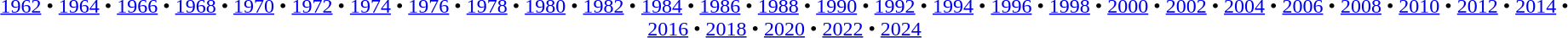<table id=toc class=toc summary=Contents>
<tr>
<td align=center><br><a href='#'>1962</a> • <a href='#'>1964</a> • <a href='#'>1966</a> • <a href='#'>1968</a> • <a href='#'>1970</a> • <a href='#'>1972</a> • <a href='#'>1974</a> • <a href='#'>1976</a> • <a href='#'>1978</a> • <a href='#'>1980</a> • <a href='#'>1982</a> • <a href='#'>1984</a> • <a href='#'>1986</a> • <a href='#'>1988</a> • <a href='#'>1990</a> • <a href='#'>1992</a> • <a href='#'>1994</a> • <a href='#'>1996</a> • <a href='#'>1998</a> • <a href='#'>2000</a> • <a href='#'>2002</a> • <a href='#'>2004</a> • <a href='#'>2006</a> • <a href='#'>2008</a> • <a href='#'>2010</a> • <a href='#'>2012</a> • <a href='#'>2014</a> • <a href='#'>2016</a> • <a href='#'>2018</a> • <a href='#'>2020</a> • <a href='#'>2022</a> • <a href='#'>2024</a></td>
</tr>
</table>
